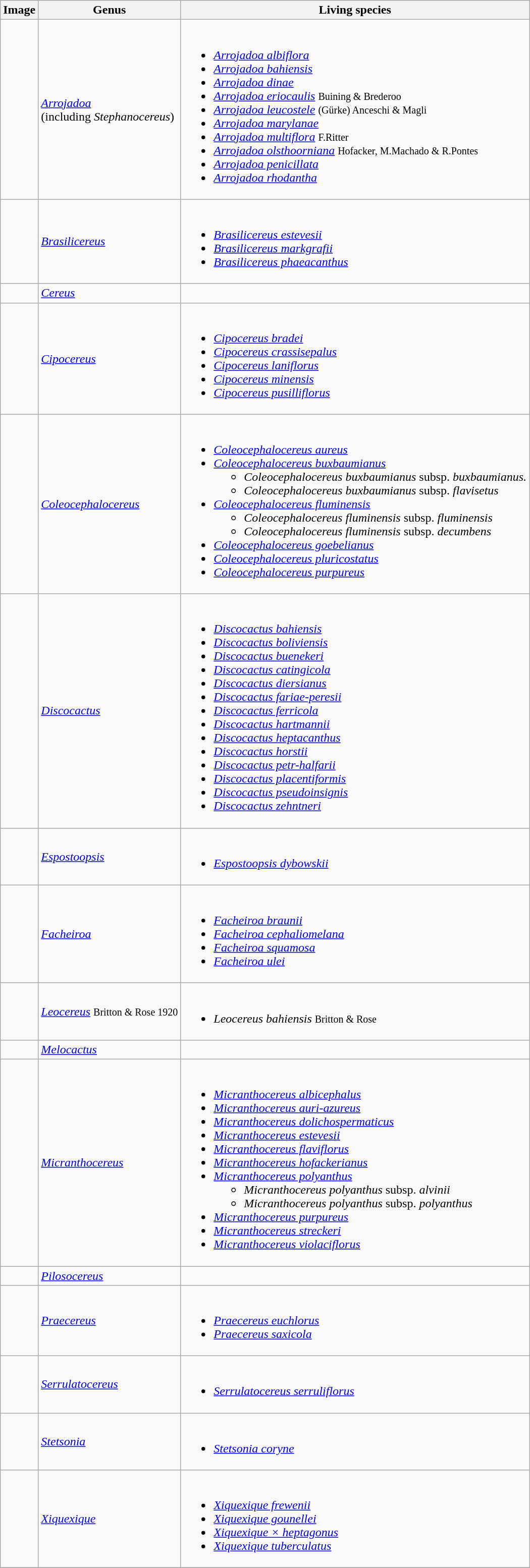<table class="wikitable">
<tr>
<th>Image</th>
<th>Genus</th>
<th>Living species</th>
</tr>
<tr>
<td></td>
<td><em><a href='#'>Arrojadoa</a></em> <br>(including <em>Stephanocereus</em>)</td>
<td><br><ul><li><em><a href='#'>Arrojadoa albiflora</a></em></li><li><em><a href='#'>Arrojadoa bahiensis</a></em></li><li><em><a href='#'>Arrojadoa dinae</a></em></li><li><em><a href='#'>Arrojadoa eriocaulis</a></em> <small>Buining & Brederoo</small></li><li><em><a href='#'>Arrojadoa leucostele</a></em> <small>(Gürke) Anceschi & Magli</small></li><li><em><a href='#'>Arrojadoa marylanae</a></em></li><li><em><a href='#'>Arrojadoa multiflora</a></em> <small>F.Ritter</small></li><li><em><a href='#'>Arrojadoa olsthoorniana</a></em> <small>Hofacker, M.Machado & R.Pontes</small></li><li><em><a href='#'>Arrojadoa penicillata</a></em></li><li><em><a href='#'>Arrojadoa rhodantha</a></em></li></ul></td>
</tr>
<tr>
<td></td>
<td><em><a href='#'>Brasilicereus</a></em> </td>
<td><br><ul><li><em><a href='#'>Brasilicereus estevesii</a></em></li><li><em><a href='#'>Brasilicereus markgrafii</a></em></li><li><em><a href='#'>Brasilicereus phaeacanthus</a></em></li></ul></td>
</tr>
<tr>
<td></td>
<td><em><a href='#'>Cereus</a></em> </td>
<td><br></td>
</tr>
<tr>
<td></td>
<td><em><a href='#'>Cipocereus</a></em> </td>
<td><br><ul><li><em><a href='#'>Cipocereus bradei</a></em></li><li><em><a href='#'>Cipocereus crassisepalus</a></em></li><li><em><a href='#'>Cipocereus laniflorus</a></em></li><li><em><a href='#'>Cipocereus minensis</a></em></li><li><em><a href='#'>Cipocereus pusilliflorus</a></em></li></ul></td>
</tr>
<tr>
<td></td>
<td><em><a href='#'>Coleocephalocereus</a></em> </td>
<td><br><ul><li><em><a href='#'>Coleocephalocereus aureus</a></em> </li><li><em><a href='#'>Coleocephalocereus buxbaumianus</a></em> <ul><li><em>Coleocephalocereus buxbaumianus</em> subsp. <em>buxbaumianus.</em></li><li><em>Coleocephalocereus buxbaumianus</em> subsp. <em>flavisetus</em> </li></ul></li><li><em><a href='#'>Coleocephalocereus fluminensis</a></em> <ul><li><em>Coleocephalocereus fluminensis</em> subsp. <em>fluminensis</em></li><li><em>Coleocephalocereus fluminensis</em> subsp. <em>decumbens</em> </li></ul></li><li><em><a href='#'>Coleocephalocereus goebelianus</a></em> </li><li><em><a href='#'>Coleocephalocereus pluricostatus</a></em> </li><li><em><a href='#'>Coleocephalocereus purpureus</a></em> </li></ul></td>
</tr>
<tr>
<td></td>
<td><em><a href='#'>Discocactus</a></em> </td>
<td><br><ul><li><em><a href='#'>Discocactus bahiensis</a></em> </li><li><em><a href='#'>Discocactus boliviensis</a></em> </li><li><em><a href='#'>Discocactus buenekeri</a></em> </li><li><em><a href='#'>Discocactus catingicola</a></em> </li><li><em><a href='#'>Discocactus diersianus</a></em> </li><li><em><a href='#'>Discocactus fariae-peresii</a></em> </li><li><em><a href='#'>Discocactus ferricola</a></em> </li><li><em><a href='#'>Discocactus hartmannii</a></em> </li><li><em><a href='#'>Discocactus heptacanthus</a></em> </li><li><em><a href='#'>Discocactus horstii</a></em> </li><li><em><a href='#'>Discocactus petr-halfarii</a></em> </li><li><em><a href='#'>Discocactus placentiformis</a></em> </li><li><em><a href='#'>Discocactus pseudoinsignis</a></em> </li><li><em><a href='#'>Discocactus zehntneri</a></em> </li></ul></td>
</tr>
<tr>
<td></td>
<td><em><a href='#'>Espostoopsis</a></em> </td>
<td><br><ul><li><em><a href='#'>Espostoopsis dybowskii</a></em> </li></ul></td>
</tr>
<tr>
<td></td>
<td><em><a href='#'>Facheiroa</a></em> </td>
<td><br><ul><li><em><a href='#'>Facheiroa braunii</a></em> </li><li><em><a href='#'>Facheiroa cephaliomelana</a></em> </li><li><em><a href='#'>Facheiroa squamosa</a></em> </li><li><em><a href='#'>Facheiroa ulei</a></em> </li></ul></td>
</tr>
<tr>
<td></td>
<td><em><a href='#'>Leocereus</a></em> <small>Britton & Rose 1920</small></td>
<td><br><ul><li><em>Leocereus bahiensis</em> <small>Britton & Rose</small></li></ul></td>
</tr>
<tr>
<td></td>
<td><em><a href='#'>Melocactus</a></em> </td>
<td><br></td>
</tr>
<tr>
<td></td>
<td><em><a href='#'>Micranthocereus</a></em> </td>
<td><br><ul><li><em><a href='#'>Micranthocereus albicephalus</a></em> </li><li><em><a href='#'>Micranthocereus auri-azureus</a></em> </li><li><em><a href='#'>Micranthocereus dolichospermaticus</a></em> </li><li><em><a href='#'>Micranthocereus estevesii</a></em> </li><li><em><a href='#'>Micranthocereus flaviflorus</a></em> </li><li><em><a href='#'>Micranthocereus hofackerianus</a></em> </li><li><em><a href='#'>Micranthocereus polyanthus</a></em> <ul><li><em>Micranthocereus polyanthus</em> subsp. <em>alvinii</em> </li><li><em>Micranthocereus polyanthus</em> subsp. <em>polyanthus</em></li></ul></li><li><em><a href='#'>Micranthocereus purpureus</a></em> </li><li><em><a href='#'>Micranthocereus streckeri</a></em> </li><li><em><a href='#'>Micranthocereus violaciflorus</a></em> </li></ul></td>
</tr>
<tr>
<td></td>
<td><em><a href='#'>Pilosocereus</a></em> </td>
<td><br></td>
</tr>
<tr>
<td></td>
<td><em><a href='#'>Praecereus</a></em> </td>
<td><br><ul><li><em><a href='#'>Praecereus euchlorus</a></em></li><li><em><a href='#'>Praecereus saxicola</a></em></li></ul></td>
</tr>
<tr>
<td></td>
<td><em><a href='#'>Serrulatocereus</a></em> </td>
<td><br><ul><li><em><a href='#'>Serrulatocereus serruliflorus</a></em></li></ul></td>
</tr>
<tr>
<td></td>
<td><em><a href='#'>Stetsonia</a></em> </td>
<td><br><ul><li><em><a href='#'>Stetsonia coryne</a></em></li></ul></td>
</tr>
<tr>
<td></td>
<td><em><a href='#'>Xiquexique</a></em> </td>
<td><br><ul><li><em><a href='#'>Xiquexique frewenii</a></em> </li><li><em><a href='#'>Xiquexique gounellei</a></em> </li><li><em><a href='#'>Xiquexique × heptagonus</a></em> </li><li><em><a href='#'>Xiquexique tuberculatus</a></em> </li></ul></td>
</tr>
<tr>
</tr>
</table>
